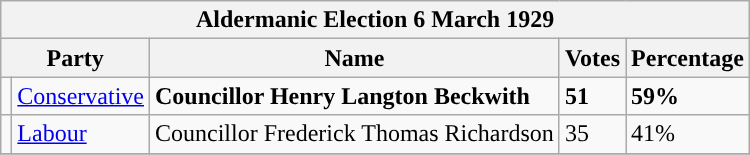<table class="wikitable">
<tr>
<th colspan="5"><strong>Aldermanic Election 6 March 1929</strong></th>
</tr>
<tr>
<th colspan="2">Party</th>
<th>Name</th>
<th>Votes</th>
<th>Percentage</th>
</tr>
<tr>
<td style="background-color:"></td>
<td><a href='#'>Conservative</a></td>
<td><strong>Councillor Henry Langton Beckwith</strong></td>
<td><strong>51</strong></td>
<td><strong>59%</strong></td>
</tr>
<tr>
<td style="background-color:"></td>
<td><a href='#'>Labour</a></td>
<td>Councillor Frederick Thomas Richardson</td>
<td>35</td>
<td>41%</td>
</tr>
<tr>
</tr>
</table>
